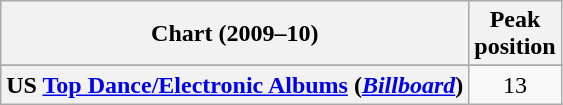<table class="wikitable sortable plainrowheaders" style="text-align:center">
<tr>
<th scope="col">Chart (2009–10)</th>
<th scope="col">Peak<br>position</th>
</tr>
<tr>
</tr>
<tr>
</tr>
<tr>
</tr>
<tr>
<th scope="row">US <a href='#'>Top Dance/Electronic Albums</a>  (<em><a href='#'>Billboard</a></em>)</th>
<td>13</td>
</tr>
</table>
